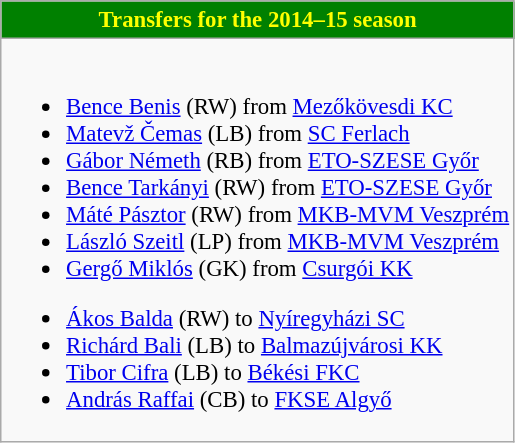<table class="wikitable collapsible collapsed" style="font-size:95%">
<tr>
<th style="color:yellow; background:green"> <strong>Transfers for the 2014–15 season</strong></th>
</tr>
<tr>
<td><br>
<ul><li> <a href='#'>Bence Benis</a> (RW) from  <a href='#'>Mezőkövesdi KC</a></li><li> <a href='#'>Matevž Čemas</a> (LB) from  <a href='#'>SC Ferlach</a></li><li> <a href='#'>Gábor Németh</a> (RB) from  <a href='#'>ETO-SZESE Győr</a></li><li> <a href='#'>Bence Tarkányi</a> (RW) from  <a href='#'>ETO-SZESE Győr</a></li><li> <a href='#'>Máté Pásztor</a> (RW) from  <a href='#'>MKB-MVM Veszprém</a></li><li> <a href='#'>László Szeitl</a> (LP) from  <a href='#'>MKB-MVM Veszprém</a></li><li> <a href='#'>Gergő Miklós</a> (GK) from  <a href='#'>Csurgói KK</a></li></ul><ul><li> <a href='#'>Ákos Balda</a> (RW) to  <a href='#'>Nyíregyházi SC</a></li><li> <a href='#'>Richárd Bali</a> (LB) to  <a href='#'>Balmazújvárosi KK</a></li><li> <a href='#'>Tibor Cifra</a> (LB) to  <a href='#'>Békési FKC</a></li><li> <a href='#'>András Raffai</a> (CB) to  <a href='#'>FKSE Algyő</a></li></ul></td>
</tr>
</table>
